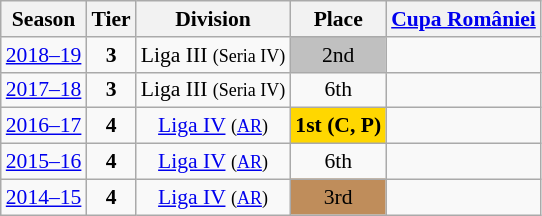<table class="wikitable" style="text-align:center; font-size:90%">
<tr>
<th>Season</th>
<th>Tier</th>
<th>Division</th>
<th>Place</th>
<th><a href='#'>Cupa României</a></th>
</tr>
<tr>
<td><a href='#'>2018–19</a></td>
<td><strong>3</strong></td>
<td>Liga III <small>(Seria IV)</small></td>
<td align=center bgcolor=silver>2nd</td>
<td></td>
</tr>
<tr>
<td><a href='#'>2017–18</a></td>
<td><strong>3</strong></td>
<td>Liga III <small>(Seria IV)</small></td>
<td>6th</td>
<td></td>
</tr>
<tr>
<td><a href='#'>2016–17</a></td>
<td><strong>4</strong></td>
<td><a href='#'>Liga IV</a> <small>(<a href='#'>AR</a>)</small></td>
<td align=center bgcolor=gold><strong>1st</strong> <strong>(C, P)</strong></td>
<td></td>
</tr>
<tr>
<td><a href='#'>2015–16</a></td>
<td><strong>4</strong></td>
<td><a href='#'>Liga IV</a> <small>(<a href='#'>AR</a>)</small></td>
<td>6th</td>
<td></td>
</tr>
<tr>
<td><a href='#'>2014–15</a></td>
<td><strong>4</strong></td>
<td><a href='#'>Liga IV</a> <small>(<a href='#'>AR</a>)</small></td>
<td align=center bgcolor=#BF8D5B>3rd</td>
<td></td>
</tr>
</table>
